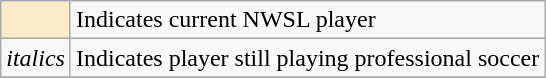<table class="wikitable">
<tr>
<td style="background-color:#faecc8"></td>
<td>Indicates current NWSL player</td>
</tr>
<tr>
<td><em>italics</em></td>
<td>Indicates player still playing professional soccer</td>
</tr>
<tr>
</tr>
</table>
